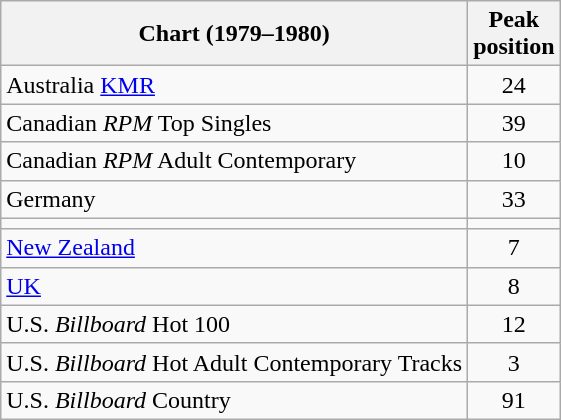<table class="wikitable sortable">
<tr>
<th align="left">Chart (1979–1980)</th>
<th style="text-align:center;">Peak<br>position</th>
</tr>
<tr>
<td align="left">Australia <a href='#'>KMR</a></td>
<td style="text-align:center;">24</td>
</tr>
<tr>
<td align="left">Canadian <em>RPM</em> Top Singles</td>
<td style="text-align:center;">39</td>
</tr>
<tr>
<td align="left">Canadian <em>RPM</em> Adult Contemporary </td>
<td style="text-align:center;">10</td>
</tr>
<tr>
<td align="left">Germany</td>
<td style="text-align:center;">33</td>
</tr>
<tr>
<td></td>
</tr>
<tr>
<td align="left"><a href='#'>New Zealand</a></td>
<td style="text-align:center;">7</td>
</tr>
<tr>
<td align="left"><a href='#'>UK</a></td>
<td style="text-align:center;">8</td>
</tr>
<tr>
<td align="left">U.S. <em>Billboard</em> Hot 100 </td>
<td style="text-align:center;">12</td>
</tr>
<tr>
<td align="left">U.S. <em>Billboard</em> Hot Adult Contemporary Tracks </td>
<td style="text-align:center;">3</td>
</tr>
<tr>
<td align="left">U.S. <em>Billboard</em> Country</td>
<td style="text-align:center;">91</td>
</tr>
</table>
